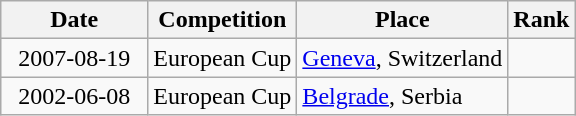<table class="wikitable">
<tr>
<th>Date</th>
<th>Competition</th>
<th>Place</th>
<th>Rank</th>
</tr>
<tr>
<td style="text-align:right">  2007-08-19  </td>
<td>European Cup</td>
<td><a href='#'>Geneva</a>, Switzerland</td>
<td style="text-align:right"></td>
</tr>
<tr>
<td style="text-align:right">  2002-06-08  </td>
<td>European Cup</td>
<td><a href='#'>Belgrade</a>, Serbia</td>
<td style="text-align:right"></td>
</tr>
</table>
